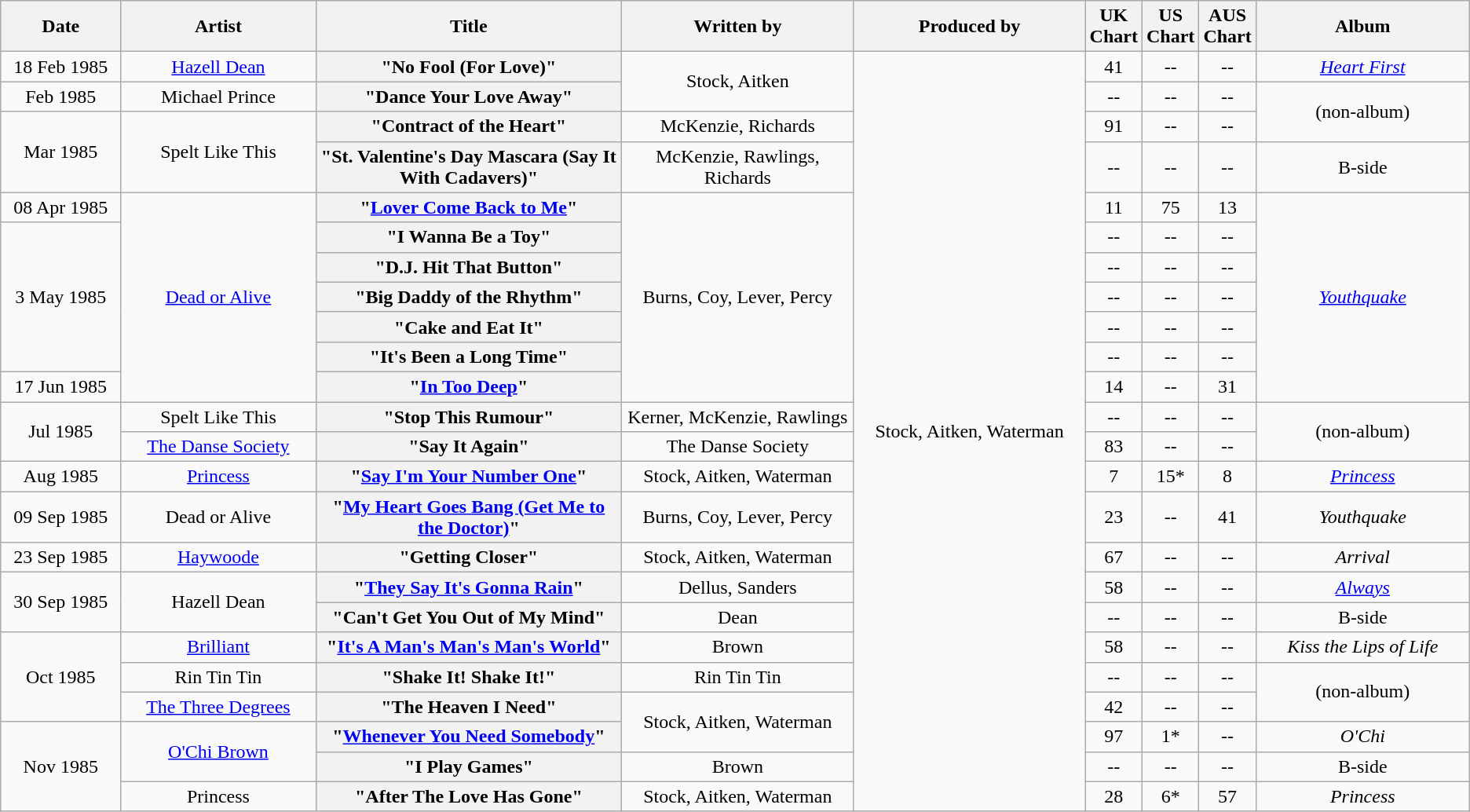<table class="wikitable plainrowheaders" style="text-align:center;">
<tr>
<th scope="col" style="width:6em;">Date</th>
<th scope="col" style="width:10em;">Artist</th>
<th scope="col" style="width:16em;">Title</th>
<th scope="col" style="width:12em;">Written by</th>
<th scope="col" style="width:12em;">Produced by</th>
<th scope="col" style="width:1em;">UK Chart</th>
<th scope="col" style="width:1em;">US Chart</th>
<th scope="col" style="width:1em;">AUS Chart</th>
<th scope="col" style="width:11em;">Album</th>
</tr>
<tr>
<td>18 Feb 1985</td>
<td><a href='#'>Hazell Dean</a></td>
<th scope="row">"No Fool (For Love)"</th>
<td rowspan="2">Stock, Aitken</td>
<td rowspan="24">Stock, Aitken, Waterman</td>
<td>41</td>
<td>--</td>
<td>--</td>
<td><em><a href='#'>Heart First</a></em></td>
</tr>
<tr>
<td>Feb 1985</td>
<td>Michael Prince</td>
<th scope="row">"Dance Your Love Away"</th>
<td>--</td>
<td>--</td>
<td>--</td>
<td rowspan="2">(non-album)</td>
</tr>
<tr>
<td rowspan="2">Mar 1985</td>
<td rowspan="2">Spelt Like This</td>
<th scope="row">"Contract of the Heart"</th>
<td>McKenzie, Richards</td>
<td>91</td>
<td>--</td>
<td>--</td>
</tr>
<tr>
<th scope="row">"St. Valentine's Day Mascara (Say It With Cadavers)"</th>
<td>McKenzie, Rawlings, Richards</td>
<td>--</td>
<td>--</td>
<td>--</td>
<td>B-side</td>
</tr>
<tr>
<td>08 Apr 1985</td>
<td rowspan="7"><a href='#'>Dead or Alive</a></td>
<th scope="row">"<a href='#'>Lover Come Back to Me</a>"</th>
<td rowspan="7">Burns, Coy, Lever, Percy</td>
<td>11</td>
<td>75</td>
<td>13</td>
<td rowspan="7"><em><a href='#'>Youthquake</a></em></td>
</tr>
<tr>
<td rowspan="5">3 May 1985</td>
<th scope="row">"I Wanna Be a Toy"</th>
<td>--</td>
<td>--</td>
<td>--</td>
</tr>
<tr>
<th scope="row">"D.J. Hit That Button"</th>
<td>--</td>
<td>--</td>
<td>--</td>
</tr>
<tr>
<th scope="row">"Big Daddy of the Rhythm"</th>
<td>--</td>
<td>--</td>
<td>--</td>
</tr>
<tr>
<th scope="row">"Cake and Eat It"</th>
<td>--</td>
<td>--</td>
<td>--</td>
</tr>
<tr>
<th scope="row">"It's Been a Long Time"</th>
<td>--</td>
<td>--</td>
<td>--</td>
</tr>
<tr>
<td>17 Jun 1985</td>
<th scope="row">"<a href='#'>In Too Deep</a>"</th>
<td>14</td>
<td>--</td>
<td>31</td>
</tr>
<tr>
<td rowspan="2">Jul 1985</td>
<td>Spelt Like This</td>
<th scope="row">"Stop This Rumour"</th>
<td>Kerner, McKenzie, Rawlings</td>
<td>--</td>
<td>--</td>
<td>--</td>
<td rowspan="2">(non-album)</td>
</tr>
<tr>
<td><a href='#'>The Danse Society</a></td>
<th scope="row">"Say It Again"</th>
<td>The Danse Society</td>
<td>83</td>
<td>--</td>
<td>--</td>
</tr>
<tr>
<td>Aug 1985</td>
<td><a href='#'>Princess</a></td>
<th scope="row">"<a href='#'>Say I'm Your Number One</a>"</th>
<td>Stock, Aitken, Waterman</td>
<td>7</td>
<td>15*</td>
<td>8</td>
<td><em><a href='#'>Princess</a></em></td>
</tr>
<tr>
<td>09 Sep 1985</td>
<td>Dead or Alive</td>
<th scope="row">"<a href='#'>My Heart Goes Bang (Get Me to the Doctor)</a>"</th>
<td>Burns, Coy, Lever, Percy</td>
<td>23</td>
<td>--</td>
<td>41</td>
<td><em>Youthquake</em></td>
</tr>
<tr>
<td>23 Sep 1985</td>
<td><a href='#'>Haywoode</a></td>
<th scope="row">"Getting Closer"</th>
<td>Stock, Aitken, Waterman</td>
<td>67</td>
<td>--</td>
<td>--</td>
<td><em>Arrival</em></td>
</tr>
<tr>
<td rowspan="2">30 Sep 1985</td>
<td rowspan="2">Hazell Dean</td>
<th scope="row">"<a href='#'>They Say It's Gonna Rain</a>"</th>
<td>Dellus, Sanders</td>
<td>58</td>
<td>--</td>
<td>--</td>
<td><em><a href='#'>Always</a></em></td>
</tr>
<tr>
<th scope="row">"Can't Get You Out of My Mind"</th>
<td>Dean</td>
<td>--</td>
<td>--</td>
<td>--</td>
<td>B-side</td>
</tr>
<tr>
<td rowspan="3">Oct 1985</td>
<td><a href='#'>Brilliant</a></td>
<th scope="row">"<a href='#'>It's A Man's Man's Man's World</a>"</th>
<td>Brown</td>
<td>58</td>
<td>--</td>
<td>--</td>
<td><em>Kiss the Lips of Life</em></td>
</tr>
<tr>
<td>Rin Tin Tin</td>
<th scope="row">"Shake It! Shake It!"</th>
<td>Rin Tin Tin</td>
<td>--</td>
<td>--</td>
<td>--</td>
<td rowspan="2">(non-album)</td>
</tr>
<tr>
<td><a href='#'>The Three Degrees</a></td>
<th scope="row">"The Heaven I Need"</th>
<td rowspan="2">Stock, Aitken, Waterman</td>
<td>42</td>
<td>--</td>
<td>--</td>
</tr>
<tr>
<td rowspan="3">Nov 1985</td>
<td rowspan="2"><a href='#'>O'Chi Brown</a></td>
<th scope="row">"<a href='#'>Whenever You Need Somebody</a>"</th>
<td>97</td>
<td>1*</td>
<td>--</td>
<td><em>O'Chi</em></td>
</tr>
<tr>
<th scope="row">"I Play Games"</th>
<td>Brown</td>
<td>--</td>
<td>--</td>
<td>--</td>
<td>B-side</td>
</tr>
<tr>
<td>Princess</td>
<th scope="row">"After The Love Has Gone"</th>
<td>Stock, Aitken, Waterman</td>
<td>28</td>
<td>6*</td>
<td>57</td>
<td><em>Princess</em></td>
</tr>
</table>
